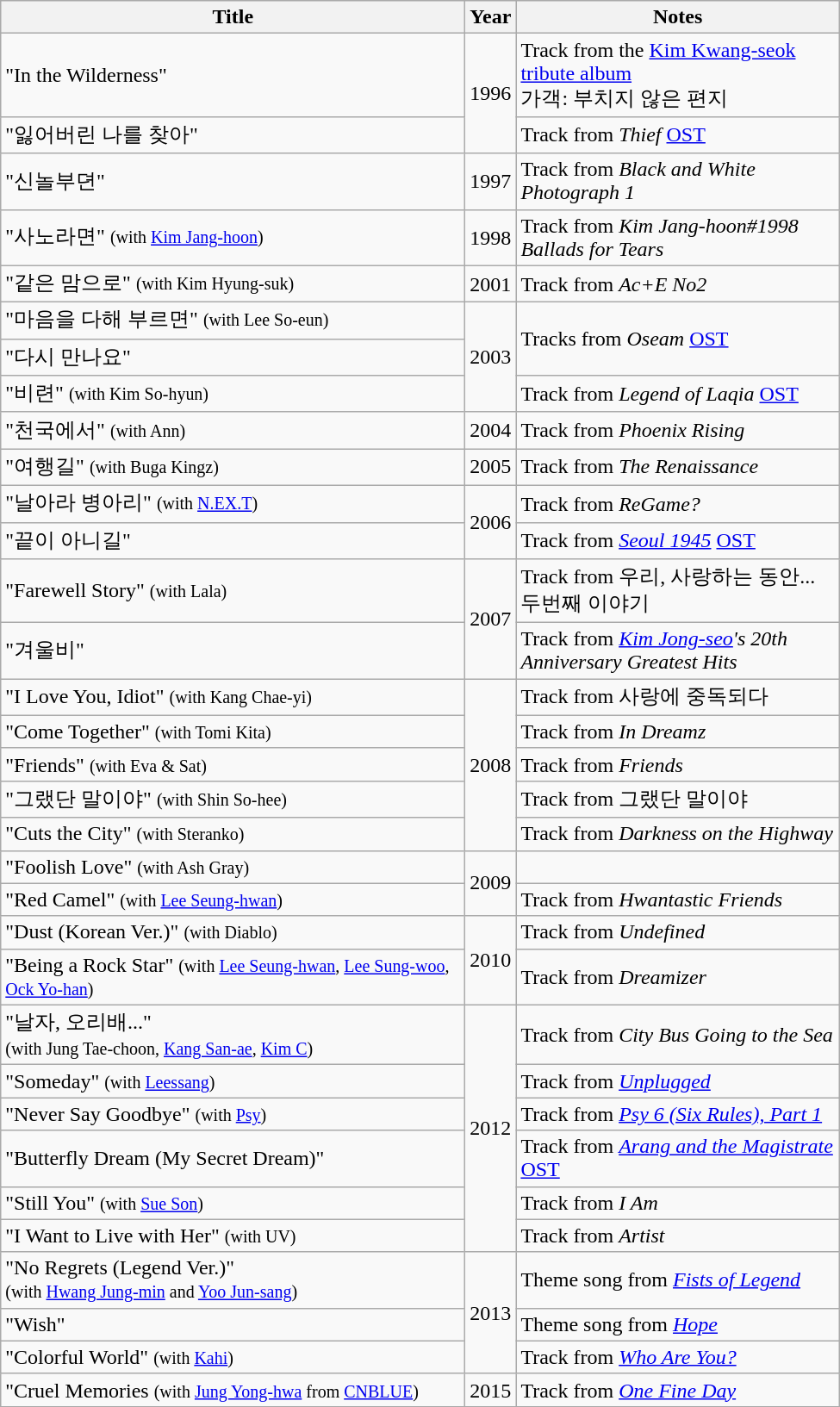<table class="wikitable" style="width:650px">
<tr>
<th scope="col" style="width:22em;">Title</th>
<th scope="col">Year</th>
<th scope="col">Notes</th>
</tr>
<tr>
<td>"In the Wilderness"</td>
<td rowspan="2">1996</td>
<td>Track from the <a href='#'>Kim Kwang-seok</a> <a href='#'>tribute album</a> <br> 가객: 부치지 않은 편지</td>
</tr>
<tr>
<td>"잃어버린 나를 찾아"</td>
<td>Track from <em>Thief</em> <a href='#'>OST</a></td>
</tr>
<tr>
<td>"신놀부뎐"</td>
<td>1997</td>
<td>Track from <em>Black and White Photograph 1</em></td>
</tr>
<tr>
<td>"사노라면" <small>(with <a href='#'>Kim Jang-hoon</a>)</small></td>
<td>1998</td>
<td>Track from <em>Kim Jang-hoon#1998</em> <br> <em>Ballads for Tears</em></td>
</tr>
<tr>
<td>"같은 맘으로" <small>(with Kim Hyung-suk)</small></td>
<td>2001</td>
<td>Track from <em>Ac+E No2</em></td>
</tr>
<tr>
<td>"마음을 다해 부르면" <small>(with Lee So-eun)</small></td>
<td rowspan="3">2003</td>
<td rowspan="2">Tracks from <em>Oseam</em> <a href='#'>OST</a></td>
</tr>
<tr>
<td>"다시 만나요"</td>
</tr>
<tr>
<td>"비련" <small>(with Kim So-hyun)</small></td>
<td>Track from <em>Legend of Laqia</em> <a href='#'>OST</a></td>
</tr>
<tr>
<td>"천국에서" <small>(with Ann)</small></td>
<td>2004</td>
<td>Track from <em>Phoenix Rising</em></td>
</tr>
<tr>
<td>"여행길" <small>(with Buga Kingz)</small></td>
<td>2005</td>
<td>Track from <em>The Renaissance</em></td>
</tr>
<tr>
<td>"날아라 병아리" <small>(with <a href='#'>N.EX.T</a>)</small></td>
<td rowspan="2">2006</td>
<td>Track from <em>ReGame?</em></td>
</tr>
<tr>
<td>"끝이 아니길"</td>
<td>Track from <em><a href='#'>Seoul 1945</a></em> <a href='#'>OST</a></td>
</tr>
<tr>
<td>"Farewell Story" <small>(with Lala)</small></td>
<td rowspan="2">2007</td>
<td>Track from 우리, 사랑하는 동안... <br> 두번째 이야기</td>
</tr>
<tr>
<td>"겨울비"</td>
<td>Track from <em><a href='#'>Kim Jong-seo</a>'s 20th Anniversary Greatest Hits</em></td>
</tr>
<tr>
<td>"I Love You, Idiot" <small>(with Kang Chae-yi)</small></td>
<td rowspan="5">2008</td>
<td>Track from 사랑에 중독되다</td>
</tr>
<tr>
<td>"Come Together" <small>(with Tomi Kita)</small></td>
<td>Track from <em>In Dreamz</em></td>
</tr>
<tr>
<td>"Friends" <small>(with Eva & Sat)</small></td>
<td>Track from <em>Friends</em></td>
</tr>
<tr>
<td>"그랬단 말이야" <small>(with Shin So-hee)</small></td>
<td>Track from 그랬단 말이야</td>
</tr>
<tr>
<td>"Cuts the City" <small>(with Steranko)</small></td>
<td>Track from <em>Darkness on the Highway</em></td>
</tr>
<tr>
<td>"Foolish Love" <small>(with Ash Gray)</small></td>
<td rowspan="2">2009</td>
<td></td>
</tr>
<tr>
<td> "Red Camel" <small>(with <a href='#'>Lee Seung-hwan</a>)</small></td>
<td>Track from <em>Hwantastic Friends</em></td>
</tr>
<tr>
<td>"Dust (Korean Ver.)" <small>(with Diablo)</small></td>
<td rowspan="2">2010</td>
<td>Track from <em>Undefined</em></td>
</tr>
<tr>
<td> "Being a Rock Star" <small>(with <a href='#'>Lee Seung-hwan</a>, <a href='#'>Lee Sung-woo</a>, <a href='#'>Ock Yo-han</a>)</small></td>
<td>Track from <em>Dreamizer</em></td>
</tr>
<tr>
<td>"날자, 오리배..." <br> <small>(with Jung Tae-choon, <a href='#'>Kang San-ae</a>, <a href='#'>Kim C</a>)</small></td>
<td rowspan="6">2012</td>
<td>Track from <em>City Bus Going to the Sea</em></td>
</tr>
<tr>
<td>"Someday" <small>(with <a href='#'>Leessang</a>)</small></td>
<td>Track from <em><a href='#'>Unplugged</a></em></td>
</tr>
<tr>
<td>"Never Say Goodbye" <small>(with <a href='#'>Psy</a>)</small></td>
<td>Track from <em><a href='#'>Psy 6 (Six Rules), Part 1</a></em></td>
</tr>
<tr>
<td> "Butterfly Dream (My Secret Dream)"</td>
<td>Track from <a href='#'><em>Arang and the Magistrate</em> OST</a></td>
</tr>
<tr>
<td> "Still You" <small>(with <a href='#'>Sue Son</a>)</small></td>
<td>Track from <em>I Am</em></td>
</tr>
<tr>
<td> "I Want to Live with Her" <small>(with UV)</small></td>
<td>Track from <em>Artist</em></td>
</tr>
<tr>
<td>"No Regrets (Legend Ver.)" <br> <small>(with <a href='#'>Hwang Jung-min</a> and <a href='#'>Yoo Jun-sang</a>)</small></td>
<td rowspan="3">2013</td>
<td>Theme song from <em><a href='#'>Fists of Legend</a></em></td>
</tr>
<tr>
<td> "Wish"</td>
<td>Theme song from <em><a href='#'>Hope</a></em></td>
</tr>
<tr>
<td> "Colorful World" <small>(with <a href='#'>Kahi</a>)</small></td>
<td>Track from <em><a href='#'>Who Are You?</a></em></td>
</tr>
<tr>
<td>"Cruel Memories <small>(with <a href='#'>Jung Yong-hwa</a> from <a href='#'>CNBLUE</a>)</small></td>
<td>2015</td>
<td>Track from <em><a href='#'>One Fine Day</a></em></td>
</tr>
<tr>
</tr>
</table>
